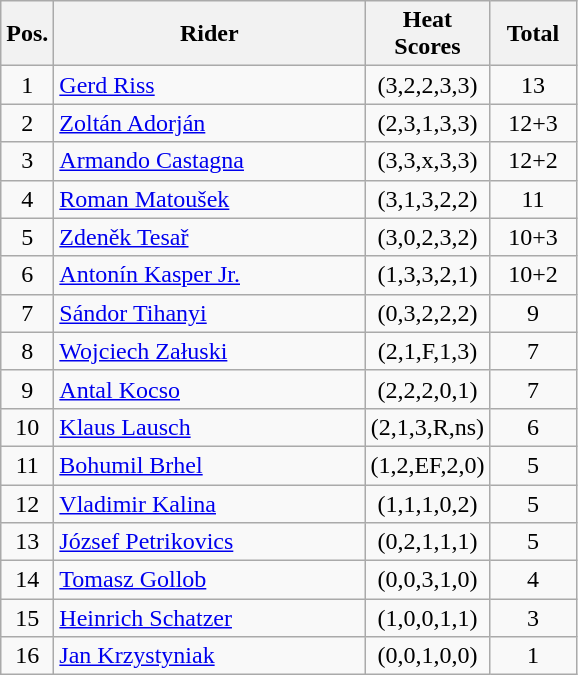<table class=wikitable>
<tr>
<th width=25px>Pos.</th>
<th width=200px>Rider</th>
<th width=70px>Heat Scores</th>
<th width=50px>Total</th>
</tr>
<tr align=center >
<td>1</td>
<td align=left> <a href='#'>Gerd Riss</a></td>
<td>(3,2,2,3,3)</td>
<td>13</td>
</tr>
<tr align=center >
<td>2</td>
<td align=left> <a href='#'>Zoltán Adorján</a></td>
<td>(2,3,1,3,3)</td>
<td>12+3</td>
</tr>
<tr align=center >
<td>3</td>
<td align=left> <a href='#'>Armando Castagna</a></td>
<td>(3,3,x,3,3)</td>
<td>12+2</td>
</tr>
<tr align=center >
<td>4</td>
<td align=left> <a href='#'>Roman Matoušek</a></td>
<td>(3,1,3,2,2)</td>
<td>11</td>
</tr>
<tr align=center >
<td>5</td>
<td align=left> <a href='#'>Zdeněk Tesař</a></td>
<td>(3,0,2,3,2)</td>
<td>10+3</td>
</tr>
<tr align=center >
<td>6</td>
<td align=left> <a href='#'>Antonín Kasper Jr.</a></td>
<td>(1,3,3,2,1)</td>
<td>10+2</td>
</tr>
<tr align=center>
<td>7</td>
<td align=left> <a href='#'>Sándor Tihanyi</a></td>
<td>(0,3,2,2,2)</td>
<td>9</td>
</tr>
<tr align=center>
<td>8</td>
<td align=left> <a href='#'>Wojciech Załuski</a></td>
<td>(2,1,F,1,3)</td>
<td>7</td>
</tr>
<tr align=center>
<td>9</td>
<td align=left> <a href='#'>Antal Kocso</a></td>
<td>(2,2,2,0,1)</td>
<td>7</td>
</tr>
<tr align=center>
<td>10</td>
<td align=left> <a href='#'>Klaus Lausch</a></td>
<td>(2,1,3,R,ns)</td>
<td>6</td>
</tr>
<tr align=center>
<td>11</td>
<td align=left> <a href='#'>Bohumil Brhel</a></td>
<td>(1,2,EF,2,0)</td>
<td>5</td>
</tr>
<tr align=center>
<td>12</td>
<td align=left> <a href='#'>Vladimir Kalina</a></td>
<td>(1,1,1,0,2)</td>
<td>5</td>
</tr>
<tr align=center>
<td>13</td>
<td align=left> <a href='#'>József Petrikovics</a></td>
<td>(0,2,1,1,1)</td>
<td>5</td>
</tr>
<tr align=center>
<td>14</td>
<td align=left> <a href='#'>Tomasz Gollob</a></td>
<td>(0,0,3,1,0)</td>
<td>4</td>
</tr>
<tr align=center>
<td>15</td>
<td align=left> <a href='#'>Heinrich Schatzer</a></td>
<td>(1,0,0,1,1)</td>
<td>3</td>
</tr>
<tr align=center>
<td>16</td>
<td align=left> <a href='#'>Jan Krzystyniak</a></td>
<td>(0,0,1,0,0)</td>
<td>1</td>
</tr>
</table>
